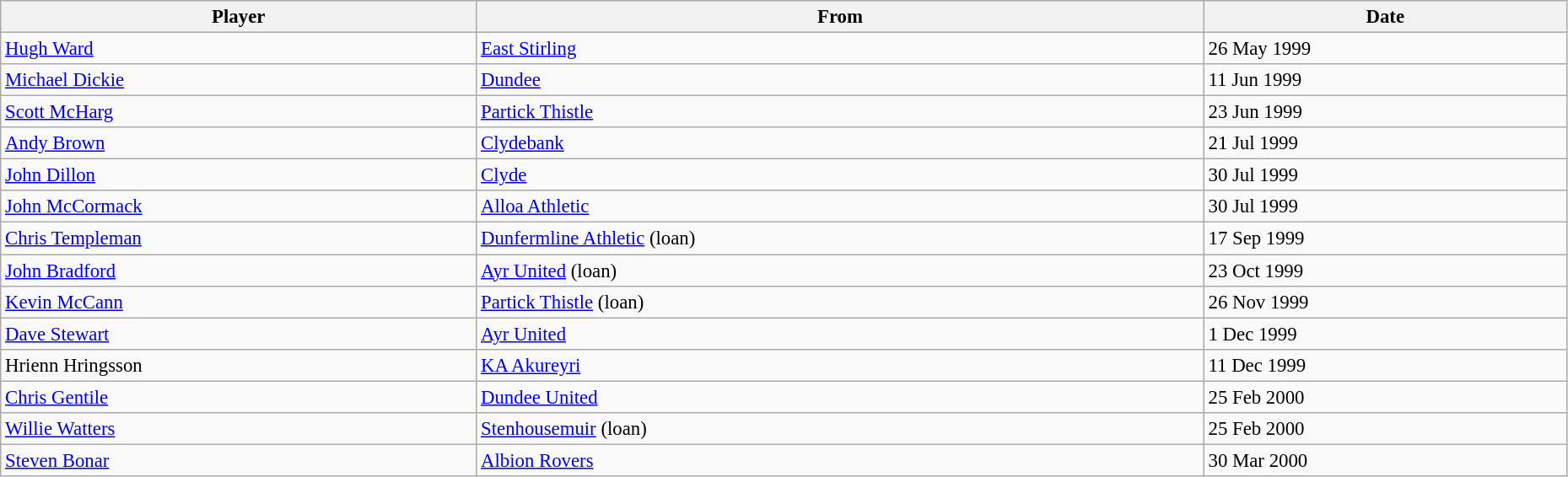<table class="wikitable" style="text-align:center; font-size:95%;width:98%; text-align:left">
<tr>
<th>Player</th>
<th>From</th>
<th>Date</th>
</tr>
<tr>
<td> <a href='#'>Hugh Ward</a></td>
<td> <a href='#'>East Stirling</a></td>
<td>26 May 1999</td>
</tr>
<tr>
<td> <a href='#'>Michael Dickie</a></td>
<td> <a href='#'>Dundee</a></td>
<td>11 Jun 1999</td>
</tr>
<tr>
<td> <a href='#'>Scott McHarg</a></td>
<td> <a href='#'>Partick Thistle</a></td>
<td>23 Jun 1999</td>
</tr>
<tr>
<td> <a href='#'>Andy Brown</a></td>
<td> <a href='#'>Clydebank</a></td>
<td>21 Jul 1999</td>
</tr>
<tr>
<td> <a href='#'>John Dillon</a></td>
<td> <a href='#'>Clyde</a></td>
<td>30 Jul 1999</td>
</tr>
<tr>
<td> <a href='#'>John McCormack</a></td>
<td> <a href='#'>Alloa Athletic</a></td>
<td>30 Jul 1999</td>
</tr>
<tr>
<td> <a href='#'>Chris Templeman</a></td>
<td> <a href='#'>Dunfermline Athletic</a> (loan)</td>
<td>17 Sep 1999</td>
</tr>
<tr>
<td> <a href='#'>John Bradford</a></td>
<td> <a href='#'>Ayr United</a> (loan)</td>
<td>23 Oct 1999</td>
</tr>
<tr>
<td> <a href='#'>Kevin McCann</a></td>
<td> <a href='#'>Partick Thistle</a> (loan)</td>
<td>26 Nov 1999</td>
</tr>
<tr>
<td> <a href='#'>Dave Stewart</a></td>
<td> <a href='#'>Ayr United</a></td>
<td>1 Dec 1999</td>
</tr>
<tr>
<td> Hrienn Hringsson</td>
<td> <a href='#'>KA Akureyri</a></td>
<td>11 Dec 1999</td>
</tr>
<tr>
<td> <a href='#'>Chris Gentile</a></td>
<td> <a href='#'>Dundee United</a></td>
<td>25 Feb 2000</td>
</tr>
<tr>
<td> <a href='#'>Willie Watters</a></td>
<td> <a href='#'>Stenhousemuir</a> (loan)</td>
<td>25 Feb 2000</td>
</tr>
<tr>
<td> <a href='#'>Steven Bonar</a></td>
<td> <a href='#'>Albion Rovers</a></td>
<td>30 Mar 2000</td>
</tr>
</table>
